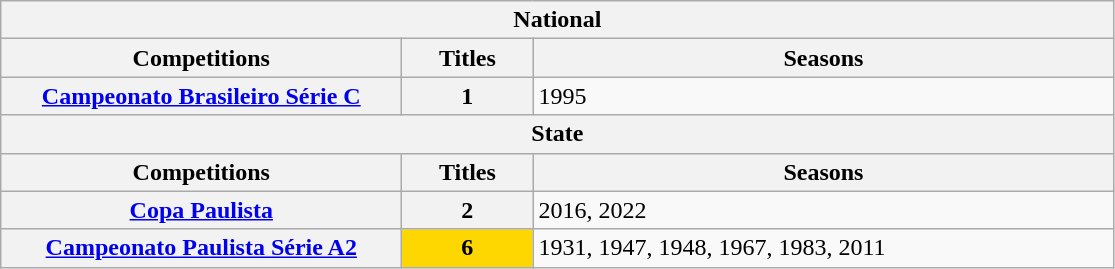<table class="wikitable">
<tr>
<th colspan="3">National</th>
</tr>
<tr>
<th style="width:260px">Competitions</th>
<th style="width:80px">Titles</th>
<th style="width:380px">Seasons</th>
</tr>
<tr>
<th><a href='#'>Campeonato Brasileiro Série C</a></th>
<th style="text-align:center"><strong>1</strong></th>
<td align="left">1995</td>
</tr>
<tr>
<th colspan="3">State</th>
</tr>
<tr>
<th style="width:260px">Competitions</th>
<th style="width:80px">Titles</th>
<th style="width:380px">Seasons</th>
</tr>
<tr>
<th style="text-align:center"><a href='#'>Copa Paulista</a></th>
<th style="text-align:center"><strong>2</strong></th>
<td align="left">2016, 2022</td>
</tr>
<tr>
<th style="text-align:center"><a href='#'>Campeonato Paulista Série A2</a></th>
<td bgcolor="gold" style="text-align:center"><strong>6</strong></td>
<td align="left">1931, 1947, 1948, 1967, 1983, 2011</td>
</tr>
</table>
